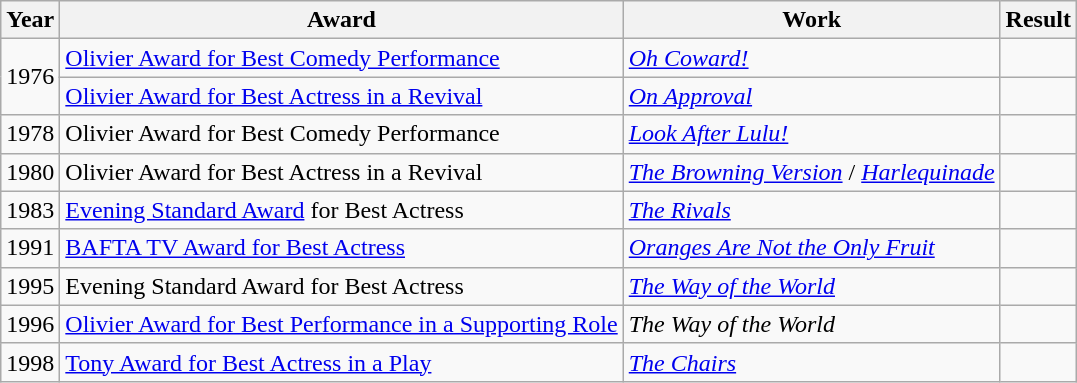<table class=wikitable>
<tr>
<th>Year</th>
<th>Award</th>
<th>Work</th>
<th>Result</th>
</tr>
<tr>
<td rowspan=2>1976</td>
<td><a href='#'>Olivier Award for Best Comedy Performance</a></td>
<td><em><a href='#'>Oh Coward!</a></em></td>
<td></td>
</tr>
<tr>
<td><a href='#'>Olivier Award for Best Actress in a Revival</a></td>
<td><em><a href='#'>On Approval</a></em></td>
<td></td>
</tr>
<tr>
<td>1978</td>
<td>Olivier Award for Best Comedy Performance</td>
<td><em><a href='#'>Look After Lulu!</a></em></td>
<td></td>
</tr>
<tr>
<td>1980</td>
<td>Olivier Award for Best Actress in a Revival</td>
<td><em><a href='#'>The Browning Version</a></em> / <em><a href='#'>Harlequinade</a></em></td>
<td></td>
</tr>
<tr>
<td>1983</td>
<td><a href='#'>Evening Standard Award</a> for Best Actress</td>
<td><em><a href='#'>The Rivals</a></em></td>
<td></td>
</tr>
<tr>
<td>1991</td>
<td><a href='#'>BAFTA TV Award for Best Actress</a></td>
<td><em><a href='#'>Oranges Are Not the Only Fruit</a></em></td>
<td></td>
</tr>
<tr>
<td>1995</td>
<td>Evening Standard Award for Best Actress</td>
<td><em><a href='#'>The Way of the World</a></em></td>
<td></td>
</tr>
<tr>
<td>1996</td>
<td><a href='#'>Olivier Award for Best Performance in a Supporting Role</a></td>
<td><em>The Way of the World</em></td>
<td></td>
</tr>
<tr>
<td>1998</td>
<td><a href='#'>Tony Award for Best Actress in a Play</a></td>
<td><em><a href='#'>The Chairs</a></em></td>
<td></td>
</tr>
</table>
